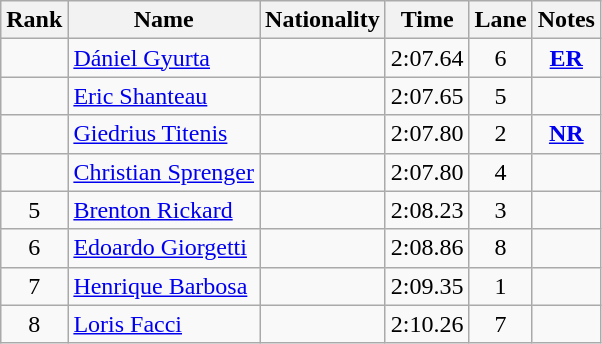<table class="wikitable sortable" style="text-align:center">
<tr>
<th>Rank</th>
<th>Name</th>
<th>Nationality</th>
<th>Time</th>
<th>Lane</th>
<th>Notes</th>
</tr>
<tr>
<td></td>
<td align=left><a href='#'>Dániel Gyurta</a></td>
<td align=left></td>
<td>2:07.64</td>
<td>6</td>
<td><strong><a href='#'>ER</a></strong></td>
</tr>
<tr>
<td></td>
<td align=left><a href='#'>Eric Shanteau</a></td>
<td align=left></td>
<td>2:07.65</td>
<td>5</td>
<td></td>
</tr>
<tr>
<td></td>
<td align=left><a href='#'>Giedrius Titenis</a></td>
<td align=left></td>
<td>2:07.80</td>
<td>2</td>
<td><strong><a href='#'>NR</a></strong></td>
</tr>
<tr>
<td></td>
<td align=left><a href='#'>Christian Sprenger</a></td>
<td align=left></td>
<td>2:07.80</td>
<td>4</td>
<td></td>
</tr>
<tr>
<td>5</td>
<td align=left><a href='#'>Brenton Rickard</a></td>
<td align=left></td>
<td>2:08.23</td>
<td>3</td>
<td></td>
</tr>
<tr>
<td>6</td>
<td align=left><a href='#'>Edoardo Giorgetti</a></td>
<td align=left></td>
<td>2:08.86</td>
<td>8</td>
<td></td>
</tr>
<tr>
<td>7</td>
<td align=left><a href='#'>Henrique Barbosa</a></td>
<td align=left></td>
<td>2:09.35</td>
<td>1</td>
<td></td>
</tr>
<tr>
<td>8</td>
<td align=left><a href='#'>Loris Facci</a></td>
<td align=left></td>
<td>2:10.26</td>
<td>7</td>
<td></td>
</tr>
</table>
